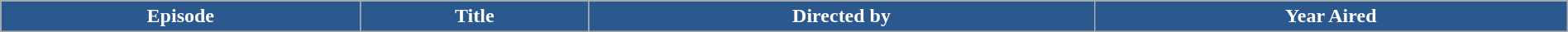<table class="wikitable plainrowheaders" style="width:100%">
<tr style="color:#FFF">
<th style="background:#2C598D">Episode</th>
<th style="background:#2C598D">Title</th>
<th style="background:#2C598D">Directed by</th>
<th style="background:#2C598D">Year Aired<br>




</th>
</tr>
</table>
